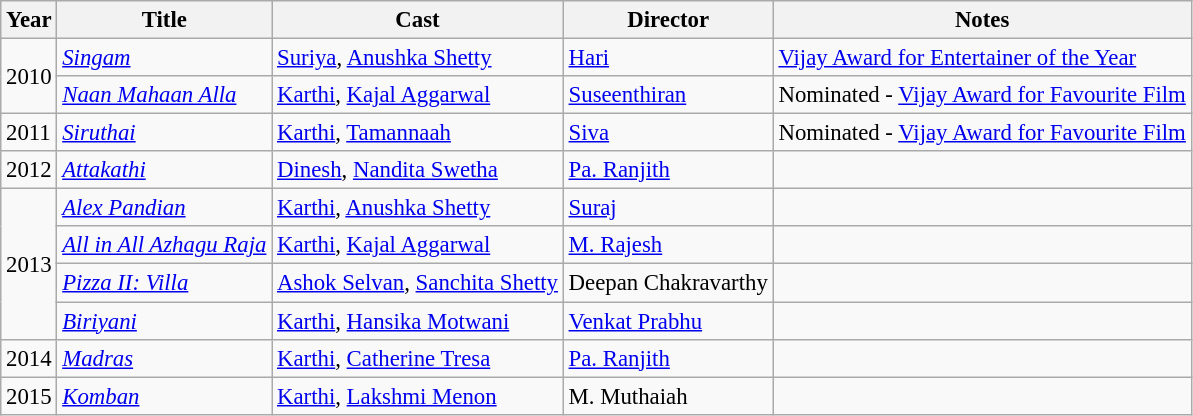<table class="wikitable" style="font-size: 95%;">
<tr>
<th>Year</th>
<th>Title</th>
<th>Cast</th>
<th>Director</th>
<th>Notes</th>
</tr>
<tr>
<td rowspan="2">2010</td>
<td><em><a href='#'>Singam</a></em></td>
<td><a href='#'>Suriya</a>, <a href='#'>Anushka Shetty</a></td>
<td><a href='#'>Hari</a></td>
<td><a href='#'>Vijay Award for Entertainer of the Year</a></td>
</tr>
<tr>
<td><em><a href='#'>Naan Mahaan Alla</a></em></td>
<td><a href='#'>Karthi</a>, <a href='#'>Kajal Aggarwal</a></td>
<td><a href='#'>Suseenthiran</a></td>
<td>Nominated - <a href='#'>Vijay Award for Favourite Film</a></td>
</tr>
<tr>
<td>2011</td>
<td><em><a href='#'>Siruthai</a></em></td>
<td><a href='#'>Karthi</a>, <a href='#'>Tamannaah</a></td>
<td><a href='#'>Siva</a></td>
<td>Nominated - <a href='#'>Vijay Award for Favourite Film</a></td>
</tr>
<tr>
<td>2012</td>
<td><em><a href='#'>Attakathi</a></em></td>
<td><a href='#'>Dinesh</a>, <a href='#'>Nandita Swetha</a></td>
<td><a href='#'>Pa. Ranjith</a></td>
<td></td>
</tr>
<tr>
<td rowspan="4">2013</td>
<td><em><a href='#'>Alex Pandian</a></em></td>
<td><a href='#'>Karthi</a>, <a href='#'>Anushka Shetty</a></td>
<td><a href='#'>Suraj</a></td>
<td></td>
</tr>
<tr>
<td><em><a href='#'>All in All Azhagu Raja</a></em></td>
<td><a href='#'>Karthi</a>, <a href='#'>Kajal Aggarwal</a></td>
<td><a href='#'>M. Rajesh</a></td>
<td></td>
</tr>
<tr>
<td><em><a href='#'>Pizza II: Villa</a></em></td>
<td><a href='#'>Ashok Selvan</a>, <a href='#'>Sanchita Shetty</a></td>
<td>Deepan Chakravarthy</td>
<td></td>
</tr>
<tr>
<td><em><a href='#'>Biriyani</a></em></td>
<td><a href='#'>Karthi</a>, <a href='#'>Hansika Motwani</a></td>
<td><a href='#'>Venkat Prabhu</a></td>
<td></td>
</tr>
<tr>
<td>2014</td>
<td><em><a href='#'>Madras</a></em></td>
<td><a href='#'>Karthi</a>, <a href='#'>Catherine Tresa</a></td>
<td><a href='#'>Pa. Ranjith</a></td>
<td></td>
</tr>
<tr>
<td>2015</td>
<td><em><a href='#'>Komban</a></em></td>
<td><a href='#'>Karthi</a>, <a href='#'>Lakshmi Menon</a></td>
<td>M. Muthaiah</td>
<td></td>
</tr>
</table>
